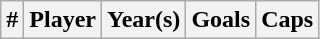<table class="wikitable sortable">
<tr>
<th width =>#</th>
<th width =>Player</th>
<th width =>Year(s)</th>
<th width =>Goals</th>
<th width =>Caps<br></th>
</tr>
</table>
